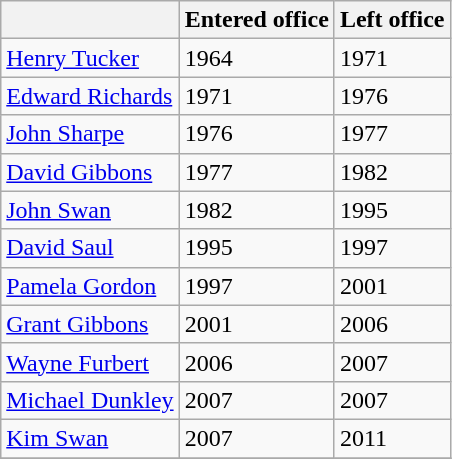<table class="wikitable">
<tr>
<th></th>
<th>Entered office</th>
<th>Left office</th>
</tr>
<tr>
<td><a href='#'>Henry Tucker</a></td>
<td>1964</td>
<td>1971</td>
</tr>
<tr>
<td><a href='#'>Edward Richards</a></td>
<td>1971</td>
<td>1976</td>
</tr>
<tr>
<td><a href='#'>John Sharpe</a></td>
<td>1976</td>
<td>1977</td>
</tr>
<tr>
<td><a href='#'>David Gibbons</a></td>
<td>1977</td>
<td>1982</td>
</tr>
<tr>
<td><a href='#'>John Swan</a></td>
<td>1982</td>
<td>1995</td>
</tr>
<tr>
<td><a href='#'>David Saul</a></td>
<td>1995</td>
<td>1997</td>
</tr>
<tr>
<td><a href='#'>Pamela Gordon</a></td>
<td>1997</td>
<td>2001</td>
</tr>
<tr>
<td><a href='#'>Grant Gibbons</a></td>
<td>2001</td>
<td>2006</td>
</tr>
<tr>
<td><a href='#'>Wayne Furbert</a></td>
<td>2006</td>
<td>2007</td>
</tr>
<tr>
<td><a href='#'>Michael Dunkley</a></td>
<td>2007</td>
<td>2007</td>
</tr>
<tr>
<td><a href='#'>Kim Swan</a></td>
<td>2007</td>
<td>2011</td>
</tr>
<tr>
</tr>
</table>
